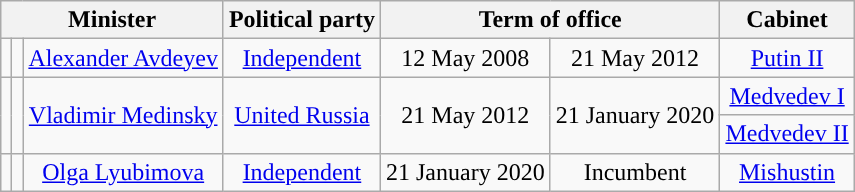<table class="wikitable" style="text-align:center;">
<tr>
<th colspan=3>Minister</th>
<th>Political party</th>
<th colspan=2>Term of office</th>
<th>Cabinet</th>
</tr>
<tr>
<td style="background: "></td>
<td></td>
<td><a href='#'>Alexander Avdeyev</a></td>
<td><a href='#'>Independent</a></td>
<td>12 May 2008</td>
<td>21 May 2012</td>
<td><a href='#'>Putin II</a></td>
</tr>
<tr>
<td rowspan=2 style="background: "></td>
<td rowspan=2></td>
<td rowspan=2><a href='#'>Vladimir Medinsky</a></td>
<td rowspan=2><a href='#'>United Russia</a></td>
<td rowspan=2>21 May 2012</td>
<td rowspan=2>21 January 2020</td>
<td><a href='#'>Medvedev I</a></td>
</tr>
<tr>
<td><a href='#'>Medvedev II</a></td>
</tr>
<tr>
<td style="background: "></td>
<td></td>
<td><a href='#'>Olga Lyubimova</a></td>
<td><a href='#'>Independent</a></td>
<td>21 January 2020</td>
<td>Incumbent</td>
<td><a href='#'>Mishustin</a></td>
</tr>
</table>
